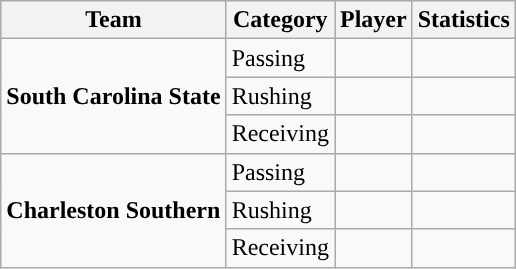<table class="wikitable" style="float: right;">
<tr>
<th>Team</th>
<th>Category</th>
<th>Player</th>
<th>Statistics</th>
</tr>
<tr>
<td rowspan=3><strong>South Carolina State</strong></td>
<td>Passing</td>
<td></td>
<td></td>
</tr>
<tr>
<td>Rushing</td>
<td></td>
<td></td>
</tr>
<tr>
<td>Receiving</td>
<td></td>
<td></td>
</tr>
<tr>
<td rowspan=3><strong>Charleston Southern</strong></td>
<td>Passing</td>
<td></td>
<td></td>
</tr>
<tr>
<td>Rushing</td>
<td></td>
<td></td>
</tr>
<tr>
<td>Receiving</td>
<td></td>
<td></td>
</tr>
</table>
